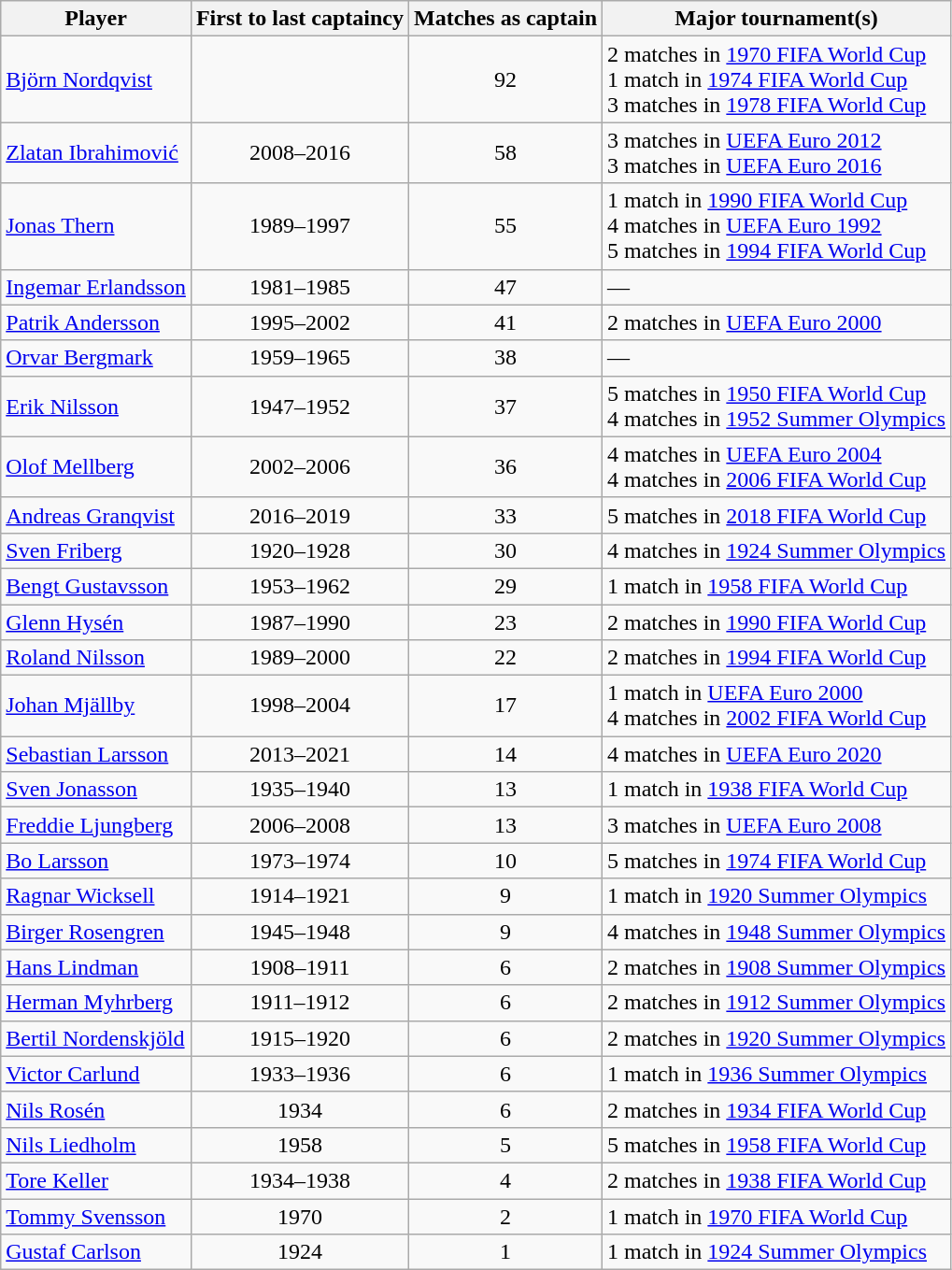<table class="wikitable sortable" style="text-align: center;">
<tr>
<th>Player</th>
<th>First to last captaincy</th>
<th>Matches as captain</th>
<th>Major tournament(s)</th>
</tr>
<tr>
<td align="left"><a href='#'>Björn Nordqvist</a></td>
<td></td>
<td>92</td>
<td align="left">2 matches in <a href='#'>1970 FIFA World Cup</a><br>1 match in <a href='#'>1974 FIFA World Cup</a><br>3 matches in <a href='#'>1978 FIFA World Cup</a></td>
</tr>
<tr>
<td align="left"><a href='#'>Zlatan Ibrahimović</a></td>
<td>2008–2016</td>
<td>58</td>
<td align="left">3 matches in <a href='#'>UEFA Euro 2012</a><br>3 matches in <a href='#'>UEFA Euro 2016</a></td>
</tr>
<tr>
<td align="left"><a href='#'>Jonas Thern</a></td>
<td>1989–1997</td>
<td>55</td>
<td align="left">1 match in <a href='#'>1990 FIFA World Cup</a><br>4 matches in <a href='#'>UEFA Euro 1992</a><br>5 matches in <a href='#'>1994 FIFA World Cup</a></td>
</tr>
<tr>
<td align="left"><a href='#'>Ingemar Erlandsson</a></td>
<td>1981–1985</td>
<td>47</td>
<td align="left">—</td>
</tr>
<tr>
<td align="left"><a href='#'>Patrik Andersson</a></td>
<td>1995–2002</td>
<td>41</td>
<td align="left">2 matches in <a href='#'>UEFA Euro 2000</a></td>
</tr>
<tr>
<td align="left"><a href='#'>Orvar Bergmark</a></td>
<td>1959–1965</td>
<td>38</td>
<td align="left">—</td>
</tr>
<tr>
<td align="left"><a href='#'>Erik Nilsson</a></td>
<td>1947–1952</td>
<td>37</td>
<td align="left">5 matches in <a href='#'>1950 FIFA World Cup</a><br>4 matches in <a href='#'>1952 Summer Olympics</a></td>
</tr>
<tr>
<td align="left"><a href='#'>Olof Mellberg</a></td>
<td>2002–2006</td>
<td>36</td>
<td align="left">4 matches in <a href='#'>UEFA Euro 2004</a><br>4 matches in <a href='#'>2006 FIFA World Cup</a></td>
</tr>
<tr>
<td align="left"><a href='#'>Andreas Granqvist</a></td>
<td>2016–2019</td>
<td>33</td>
<td align="left">5 matches in <a href='#'>2018 FIFA World Cup</a></td>
</tr>
<tr>
<td align="left"><a href='#'>Sven Friberg</a></td>
<td>1920–1928</td>
<td>30</td>
<td align="left">4 matches in <a href='#'>1924 Summer Olympics</a></td>
</tr>
<tr>
<td align="left"><a href='#'>Bengt Gustavsson</a></td>
<td>1953–1962</td>
<td>29</td>
<td align="left">1 match in <a href='#'>1958 FIFA World Cup</a></td>
</tr>
<tr>
<td align="left"><a href='#'>Glenn Hysén</a></td>
<td>1987–1990</td>
<td>23</td>
<td align="left">2 matches in <a href='#'>1990 FIFA World Cup</a></td>
</tr>
<tr>
<td align="left"><a href='#'>Roland Nilsson</a></td>
<td>1989–2000</td>
<td>22</td>
<td align="left">2 matches in <a href='#'>1994 FIFA World Cup</a></td>
</tr>
<tr>
<td align="left"><a href='#'>Johan Mjällby</a></td>
<td>1998–2004</td>
<td>17</td>
<td align="left">1 match in <a href='#'>UEFA Euro 2000</a><br>4 matches in <a href='#'>2002 FIFA World Cup</a></td>
</tr>
<tr>
<td align="left"><a href='#'>Sebastian Larsson</a></td>
<td>2013–2021</td>
<td>14</td>
<td align="left">4 matches in <a href='#'>UEFA Euro 2020</a></td>
</tr>
<tr>
<td align="left"><a href='#'>Sven Jonasson</a></td>
<td>1935–1940</td>
<td>13</td>
<td align="left">1 match in <a href='#'>1938 FIFA World Cup</a></td>
</tr>
<tr>
<td align="left"><a href='#'>Freddie Ljungberg</a></td>
<td>2006–2008</td>
<td>13</td>
<td align="left">3 matches in <a href='#'>UEFA Euro 2008</a></td>
</tr>
<tr>
<td align="left"><a href='#'>Bo Larsson</a></td>
<td>1973–1974</td>
<td>10</td>
<td align="left">5 matches in <a href='#'>1974 FIFA World Cup</a></td>
</tr>
<tr>
<td align="left"><a href='#'>Ragnar Wicksell</a></td>
<td>1914–1921</td>
<td>9</td>
<td align="left">1 match in <a href='#'>1920 Summer Olympics</a></td>
</tr>
<tr>
<td align="left"><a href='#'>Birger Rosengren</a></td>
<td>1945–1948</td>
<td>9</td>
<td align="left">4 matches in <a href='#'>1948 Summer Olympics</a></td>
</tr>
<tr>
<td align="left"><a href='#'>Hans Lindman</a></td>
<td>1908–1911</td>
<td>6</td>
<td align="left">2 matches in <a href='#'>1908 Summer Olympics</a></td>
</tr>
<tr>
<td align="left"><a href='#'>Herman Myhrberg</a></td>
<td>1911–1912</td>
<td>6</td>
<td align="left">2 matches in <a href='#'>1912 Summer Olympics</a></td>
</tr>
<tr>
<td align="left"><a href='#'>Bertil Nordenskjöld</a></td>
<td>1915–1920</td>
<td>6</td>
<td align="left">2 matches in <a href='#'>1920 Summer Olympics</a></td>
</tr>
<tr>
<td align="left"><a href='#'>Victor Carlund</a></td>
<td>1933–1936</td>
<td>6</td>
<td align="left">1 match in <a href='#'>1936 Summer Olympics</a></td>
</tr>
<tr>
<td align="left"><a href='#'>Nils Rosén</a></td>
<td>1934</td>
<td>6</td>
<td align="left">2 matches in <a href='#'>1934 FIFA World Cup</a></td>
</tr>
<tr>
<td align="left"><a href='#'>Nils Liedholm</a></td>
<td>1958</td>
<td>5</td>
<td align="left">5 matches in <a href='#'>1958 FIFA World Cup</a></td>
</tr>
<tr>
<td align="left"><a href='#'>Tore Keller</a></td>
<td>1934–1938</td>
<td>4</td>
<td align="left">2 matches in <a href='#'>1938 FIFA World Cup</a></td>
</tr>
<tr>
<td align="left"><a href='#'>Tommy Svensson</a></td>
<td>1970</td>
<td>2</td>
<td align="left">1 match in <a href='#'>1970 FIFA World Cup</a></td>
</tr>
<tr>
<td align="left"><a href='#'>Gustaf Carlson</a></td>
<td>1924</td>
<td>1</td>
<td align="left">1 match in <a href='#'>1924 Summer Olympics</a></td>
</tr>
</table>
